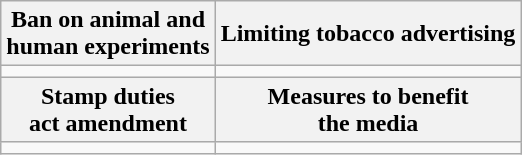<table class="wikitable" style="text-align:center">
<tr>
<th>Ban on animal and<br>human experiments</th>
<th>Limiting tobacco advertising</th>
</tr>
<tr>
<td></td>
<td></td>
</tr>
<tr>
<th>Stamp duties<br>act amendment</th>
<th>Measures to benefit<br>the media</th>
</tr>
<tr>
<td></td>
<td></td>
</tr>
</table>
